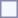<table style="border:1px solid #8888aa; background-color:#f7f8ff; padding:5px; font-size:95%; margin: 0px 12px 12px 0px;">
</table>
